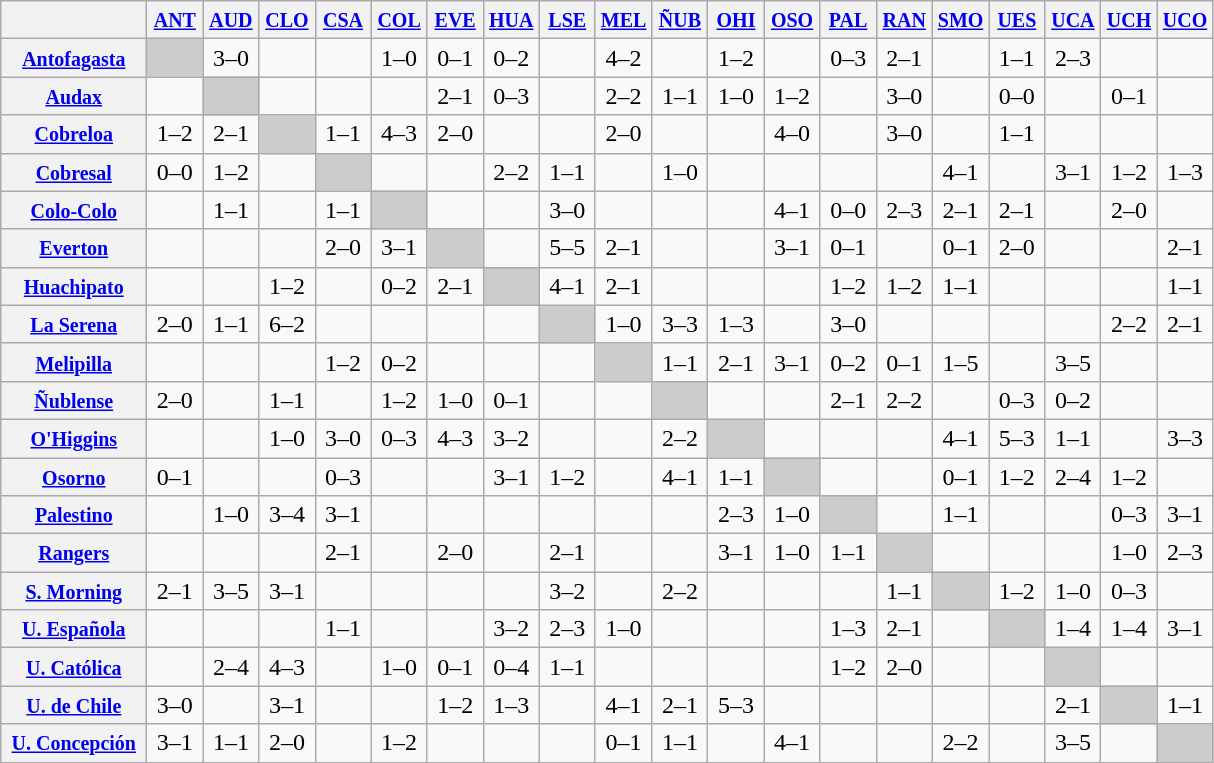<table class="wikitable" style="text-align:center">
<tr>
<th width="90"> </th>
<th width="30"><small><a href='#'>ANT</a></small></th>
<th width="30"><small><a href='#'>AUD</a></small></th>
<th width="30"><small><a href='#'>CLO</a></small></th>
<th width="30"><small><a href='#'>CSA</a></small></th>
<th width="30"><small><a href='#'>COL</a></small></th>
<th width="30"><small><a href='#'>EVE</a></small></th>
<th width="30"><small><a href='#'>HUA</a></small></th>
<th width="30"><small><a href='#'>LSE</a></small></th>
<th width="30"><small><a href='#'>MEL</a></small></th>
<th width="30"><small><a href='#'>ÑUB</a></small></th>
<th width="30"><small><a href='#'>OHI</a></small></th>
<th width="30"><small><a href='#'>OSO</a></small></th>
<th width="30"><small><a href='#'>PAL</a></small></th>
<th width="30"><small><a href='#'>RAN</a></small></th>
<th width="30"><small><a href='#'>SMO</a></small></th>
<th width="30"><small><a href='#'>UES</a></small></th>
<th width="30"><small><a href='#'>UCA</a></small></th>
<th width="30"><small><a href='#'>UCH</a></small></th>
<th width="30"><small><a href='#'>UCO</a></small></th>
</tr>
<tr>
<th><small><a href='#'>Antofagasta</a></small></th>
<td bgcolor="#CCCCCC"></td>
<td>3–0</td>
<td></td>
<td></td>
<td>1–0</td>
<td>0–1</td>
<td>0–2</td>
<td></td>
<td>4–2</td>
<td></td>
<td>1–2</td>
<td></td>
<td>0–3</td>
<td>2–1</td>
<td></td>
<td>1–1</td>
<td>2–3</td>
<td></td>
<td></td>
</tr>
<tr>
<th><small><a href='#'>Audax</a></small></th>
<td></td>
<td bgcolor="#CCCCCC"></td>
<td></td>
<td></td>
<td></td>
<td>2–1</td>
<td>0–3</td>
<td></td>
<td>2–2</td>
<td>1–1</td>
<td>1–0</td>
<td>1–2</td>
<td></td>
<td>3–0</td>
<td></td>
<td>0–0</td>
<td></td>
<td>0–1</td>
<td></td>
</tr>
<tr>
<th><small><a href='#'>Cobreloa</a></small></th>
<td>1–2</td>
<td>2–1</td>
<td bgcolor="#CCCCCC"></td>
<td>1–1</td>
<td>4–3</td>
<td>2–0</td>
<td></td>
<td></td>
<td>2–0</td>
<td></td>
<td></td>
<td>4–0</td>
<td></td>
<td>3–0</td>
<td></td>
<td>1–1</td>
<td></td>
<td></td>
<td></td>
</tr>
<tr>
<th><small><a href='#'>Cobresal</a></small></th>
<td>0–0</td>
<td>1–2</td>
<td></td>
<td bgcolor="#CCCCCC"></td>
<td></td>
<td></td>
<td>2–2</td>
<td>1–1</td>
<td></td>
<td>1–0</td>
<td></td>
<td></td>
<td></td>
<td></td>
<td>4–1</td>
<td></td>
<td>3–1</td>
<td>1–2</td>
<td>1–3</td>
</tr>
<tr>
<th><small><a href='#'>Colo-Colo</a></small></th>
<td></td>
<td>1–1</td>
<td></td>
<td>1–1</td>
<td bgcolor="#CCCCCC"></td>
<td></td>
<td></td>
<td>3–0</td>
<td></td>
<td></td>
<td></td>
<td>4–1</td>
<td>0–0</td>
<td>2–3</td>
<td>2–1</td>
<td>2–1</td>
<td></td>
<td>2–0</td>
<td></td>
</tr>
<tr>
<th><small><a href='#'>Everton</a></small></th>
<td></td>
<td></td>
<td></td>
<td>2–0</td>
<td>3–1</td>
<td bgcolor="#CCCCCC"></td>
<td></td>
<td>5–5</td>
<td>2–1</td>
<td></td>
<td></td>
<td>3–1</td>
<td>0–1</td>
<td></td>
<td>0–1</td>
<td>2–0</td>
<td></td>
<td></td>
<td>2–1</td>
</tr>
<tr>
<th><small><a href='#'>Huachipato</a></small></th>
<td></td>
<td></td>
<td>1–2</td>
<td></td>
<td>0–2</td>
<td>2–1</td>
<td bgcolor="#CCCCCC"></td>
<td>4–1</td>
<td>2–1</td>
<td></td>
<td></td>
<td></td>
<td>1–2</td>
<td>1–2</td>
<td>1–1</td>
<td></td>
<td></td>
<td></td>
<td>1–1</td>
</tr>
<tr>
<th><small><a href='#'>La Serena</a></small></th>
<td>2–0</td>
<td>1–1</td>
<td>6–2</td>
<td></td>
<td></td>
<td></td>
<td></td>
<td bgcolor="#CCCCCC"></td>
<td>1–0</td>
<td>3–3</td>
<td>1–3</td>
<td></td>
<td>3–0</td>
<td></td>
<td></td>
<td></td>
<td></td>
<td>2–2</td>
<td>2–1</td>
</tr>
<tr>
<th><small><a href='#'>Melipilla</a></small></th>
<td></td>
<td></td>
<td></td>
<td>1–2</td>
<td>0–2</td>
<td></td>
<td></td>
<td></td>
<td bgcolor="#CCCCCC"></td>
<td>1–1</td>
<td>2–1</td>
<td>3–1</td>
<td>0–2</td>
<td>0–1</td>
<td>1–5</td>
<td></td>
<td>3–5</td>
<td></td>
<td></td>
</tr>
<tr>
<th><small><a href='#'>Ñublense</a></small></th>
<td>2–0</td>
<td></td>
<td>1–1</td>
<td></td>
<td>1–2</td>
<td>1–0</td>
<td>0–1</td>
<td></td>
<td></td>
<td bgcolor="#CCCCCC"></td>
<td></td>
<td></td>
<td>2–1</td>
<td>2–2</td>
<td></td>
<td>0–3</td>
<td>0–2</td>
<td></td>
<td></td>
</tr>
<tr>
<th><small><a href='#'>O'Higgins</a></small></th>
<td></td>
<td></td>
<td>1–0</td>
<td>3–0</td>
<td>0–3</td>
<td>4–3</td>
<td>3–2</td>
<td></td>
<td></td>
<td>2–2</td>
<td bgcolor="#CCCCCC"></td>
<td></td>
<td></td>
<td></td>
<td>4–1</td>
<td>5–3</td>
<td>1–1</td>
<td></td>
<td>3–3</td>
</tr>
<tr>
<th><small><a href='#'>Osorno</a></small></th>
<td>0–1</td>
<td></td>
<td></td>
<td>0–3</td>
<td></td>
<td></td>
<td>3–1</td>
<td>1–2</td>
<td></td>
<td>4–1</td>
<td>1–1</td>
<td bgcolor="#CCCCCC"></td>
<td></td>
<td></td>
<td>0–1</td>
<td>1–2</td>
<td>2–4</td>
<td>1–2</td>
<td></td>
</tr>
<tr>
<th><small><a href='#'>Palestino</a></small></th>
<td></td>
<td>1–0</td>
<td>3–4</td>
<td>3–1</td>
<td></td>
<td></td>
<td></td>
<td></td>
<td></td>
<td></td>
<td>2–3</td>
<td>1–0</td>
<td bgcolor="#CCCCCC"></td>
<td></td>
<td>1–1</td>
<td></td>
<td></td>
<td>0–3</td>
<td>3–1</td>
</tr>
<tr>
<th><small><a href='#'>Rangers</a></small></th>
<td></td>
<td></td>
<td></td>
<td>2–1</td>
<td></td>
<td>2–0</td>
<td></td>
<td>2–1</td>
<td></td>
<td></td>
<td>3–1</td>
<td>1–0</td>
<td>1–1</td>
<td bgcolor="#CCCCCC"></td>
<td></td>
<td></td>
<td></td>
<td>1–0</td>
<td>2–3</td>
</tr>
<tr>
<th><small><a href='#'>S. Morning</a></small></th>
<td>2–1</td>
<td>3–5</td>
<td>3–1</td>
<td></td>
<td></td>
<td></td>
<td></td>
<td>3–2</td>
<td></td>
<td>2–2</td>
<td></td>
<td></td>
<td></td>
<td>1–1</td>
<td bgcolor="#CCCCCC"></td>
<td>1–2</td>
<td>1–0</td>
<td>0–3</td>
<td></td>
</tr>
<tr>
<th><small><a href='#'>U. Española</a></small></th>
<td></td>
<td></td>
<td></td>
<td>1–1</td>
<td></td>
<td></td>
<td>3–2</td>
<td>2–3</td>
<td>1–0</td>
<td></td>
<td></td>
<td></td>
<td>1–3</td>
<td>2–1</td>
<td></td>
<td bgcolor="#CCCCCC"></td>
<td>1–4</td>
<td>1–4</td>
<td>3–1</td>
</tr>
<tr>
<th><small><a href='#'>U. Católica</a></small></th>
<td></td>
<td>2–4</td>
<td>4–3</td>
<td></td>
<td>1–0</td>
<td>0–1</td>
<td>0–4</td>
<td>1–1</td>
<td></td>
<td></td>
<td></td>
<td></td>
<td>1–2</td>
<td>2–0</td>
<td></td>
<td></td>
<td bgcolor="#CCCCCC"></td>
<td></td>
<td></td>
</tr>
<tr>
<th><small><a href='#'>U. de Chile</a></small></th>
<td>3–0</td>
<td></td>
<td>3–1</td>
<td></td>
<td></td>
<td>1–2</td>
<td>1–3</td>
<td></td>
<td>4–1</td>
<td>2–1</td>
<td>5–3</td>
<td></td>
<td></td>
<td></td>
<td></td>
<td></td>
<td>2–1</td>
<td bgcolor="#CCCCCC"></td>
<td>1–1</td>
</tr>
<tr>
<th><small><a href='#'>U. Concepción</a></small></th>
<td>3–1</td>
<td>1–1</td>
<td>2–0</td>
<td></td>
<td>1–2</td>
<td></td>
<td></td>
<td></td>
<td>0–1</td>
<td>1–1</td>
<td></td>
<td>4–1</td>
<td></td>
<td></td>
<td>2–2</td>
<td></td>
<td>3–5</td>
<td></td>
<td bgcolor="#CCCCCC"></td>
</tr>
</table>
